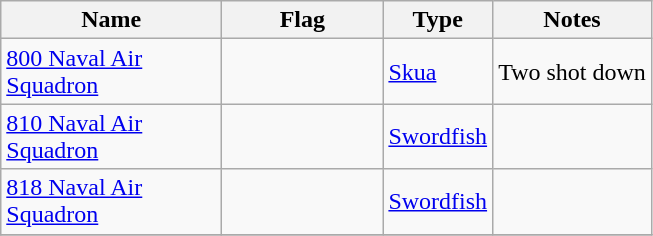<table class="wikitable sortable">
<tr>
<th scope="col" width="140px">Name</th>
<th scope="col" width="100px">Flag</th>
<th scope="col" width="60px">Type</th>
<th>Notes</th>
</tr>
<tr>
<td align="left"><a href='#'>800 Naval Air Squadron</a></td>
<td align="left"></td>
<td align="left"><a href='#'>Skua</a></td>
<td align="left">Two shot down</td>
</tr>
<tr>
<td align="left"><a href='#'>810 Naval Air Squadron</a></td>
<td align="left"></td>
<td align="left"><a href='#'>Swordfish</a></td>
<td align="left"></td>
</tr>
<tr>
<td align="left"><a href='#'>818 Naval Air Squadron</a></td>
<td align="left"></td>
<td align="left"><a href='#'>Swordfish</a></td>
<td align="left"></td>
</tr>
<tr>
</tr>
</table>
